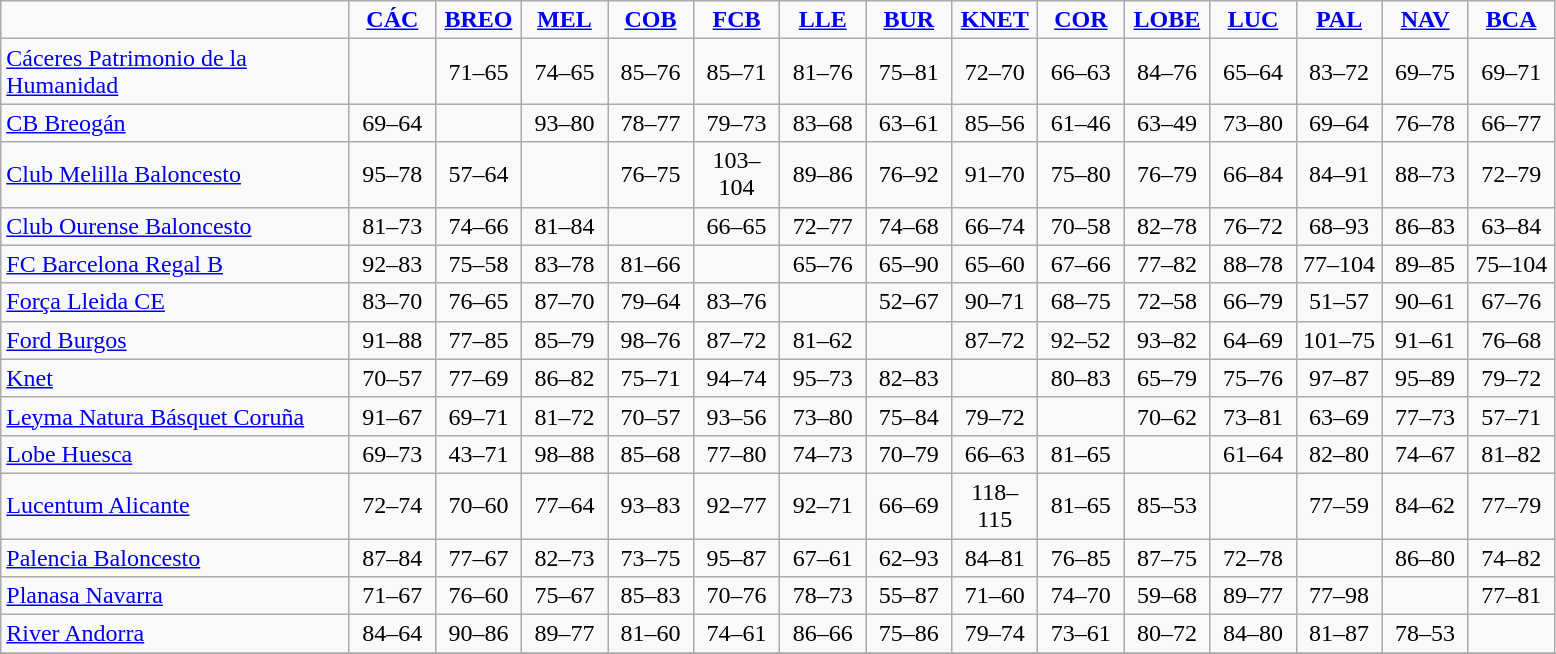<table style="text-align: center" class="wikitable">
<tr>
<td width=225></td>
<td width=50><strong><a href='#'>CÁC</a></strong></td>
<td width=50><strong><a href='#'>BREO</a></strong></td>
<td width=50><strong><a href='#'>MEL</a></strong></td>
<td width=50><strong><a href='#'>COB</a></strong></td>
<td width=50><strong><a href='#'>FCB</a></strong></td>
<td width=50><strong><a href='#'>LLE</a></strong></td>
<td width=50><strong><a href='#'>BUR</a></strong></td>
<td width=50><strong><a href='#'>KNET</a></strong></td>
<td width=50><strong><a href='#'>COR</a></strong></td>
<td width=50><strong><a href='#'>LOBE</a></strong></td>
<td width=50><strong><a href='#'>LUC</a></strong></td>
<td width=50><strong><a href='#'>PAL</a></strong></td>
<td width=50><strong><a href='#'>NAV</a></strong></td>
<td width=50><strong><a href='#'>BCA</a></strong></td>
</tr>
<tr>
<td align=left><a href='#'>Cáceres Patrimonio de la Humanidad</a></td>
<td></td>
<td>71–65</td>
<td>74–65</td>
<td>85–76</td>
<td>85–71</td>
<td>81–76</td>
<td>75–81</td>
<td>72–70</td>
<td>66–63</td>
<td>84–76</td>
<td>65–64</td>
<td>83–72</td>
<td>69–75</td>
<td>69–71</td>
</tr>
<tr>
<td align=left><a href='#'>CB Breogán</a></td>
<td>69–64</td>
<td></td>
<td>93–80</td>
<td>78–77</td>
<td>79–73</td>
<td>83–68</td>
<td>63–61</td>
<td>85–56</td>
<td>61–46</td>
<td>63–49</td>
<td>73–80</td>
<td>69–64</td>
<td>76–78</td>
<td>66–77</td>
</tr>
<tr>
<td align=left><a href='#'>Club Melilla Baloncesto</a></td>
<td>95–78</td>
<td>57–64</td>
<td></td>
<td>76–75</td>
<td>103–104</td>
<td>89–86</td>
<td>76–92</td>
<td>91–70</td>
<td>75–80</td>
<td>76–79</td>
<td>66–84</td>
<td>84–91</td>
<td>88–73</td>
<td>72–79</td>
</tr>
<tr>
<td align=left><a href='#'>Club Ourense Baloncesto</a></td>
<td>81–73</td>
<td>74–66</td>
<td>81–84</td>
<td></td>
<td>66–65</td>
<td>72–77</td>
<td>74–68</td>
<td>66–74</td>
<td>70–58</td>
<td>82–78</td>
<td>76–72</td>
<td>68–93</td>
<td>86–83</td>
<td>63–84</td>
</tr>
<tr>
<td align=left><a href='#'>FC Barcelona Regal B</a></td>
<td>92–83</td>
<td>75–58</td>
<td>83–78</td>
<td>81–66</td>
<td></td>
<td>65–76</td>
<td>65–90</td>
<td>65–60</td>
<td>67–66</td>
<td>77–82</td>
<td>88–78</td>
<td>77–104</td>
<td>89–85</td>
<td>75–104</td>
</tr>
<tr>
<td align=left><a href='#'>Força Lleida CE</a></td>
<td>83–70</td>
<td>76–65</td>
<td>87–70</td>
<td>79–64</td>
<td>83–76</td>
<td></td>
<td>52–67</td>
<td>90–71</td>
<td>68–75</td>
<td>72–58</td>
<td>66–79</td>
<td>51–57</td>
<td>90–61</td>
<td>67–76</td>
</tr>
<tr>
<td align=left><a href='#'>Ford Burgos</a></td>
<td>91–88</td>
<td>77–85</td>
<td>85–79</td>
<td>98–76</td>
<td>87–72</td>
<td>81–62</td>
<td></td>
<td>87–72</td>
<td>92–52</td>
<td>93–82</td>
<td>64–69</td>
<td>101–75</td>
<td>91–61</td>
<td>76–68</td>
</tr>
<tr>
<td align=left><a href='#'>Knet</a></td>
<td>70–57</td>
<td>77–69</td>
<td>86–82</td>
<td>75–71</td>
<td>94–74</td>
<td>95–73</td>
<td>82–83</td>
<td></td>
<td>80–83</td>
<td>65–79</td>
<td>75–76</td>
<td>97–87</td>
<td>95–89</td>
<td>79–72</td>
</tr>
<tr>
<td align=left><a href='#'>Leyma Natura Básquet Coruña</a></td>
<td>91–67</td>
<td>69–71</td>
<td>81–72</td>
<td>70–57</td>
<td>93–56</td>
<td>73–80</td>
<td>75–84</td>
<td>79–72</td>
<td></td>
<td>70–62</td>
<td>73–81</td>
<td>63–69</td>
<td>77–73</td>
<td>57–71</td>
</tr>
<tr>
<td align=left><a href='#'>Lobe Huesca</a></td>
<td>69–73</td>
<td>43–71</td>
<td>98–88</td>
<td>85–68</td>
<td>77–80</td>
<td>74–73</td>
<td>70–79</td>
<td>66–63</td>
<td>81–65</td>
<td></td>
<td>61–64</td>
<td>82–80</td>
<td>74–67</td>
<td>81–82</td>
</tr>
<tr>
<td align=left><a href='#'>Lucentum Alicante</a></td>
<td>72–74</td>
<td>70–60</td>
<td>77–64</td>
<td>93–83</td>
<td>92–77</td>
<td>92–71</td>
<td>66–69</td>
<td>118–115</td>
<td>81–65</td>
<td>85–53</td>
<td></td>
<td>77–59</td>
<td>84–62</td>
<td>77–79</td>
</tr>
<tr>
<td align=left><a href='#'>Palencia Baloncesto</a></td>
<td>87–84</td>
<td>77–67</td>
<td>82–73</td>
<td>73–75</td>
<td>95–87</td>
<td>67–61</td>
<td>62–93</td>
<td>84–81</td>
<td>76–85</td>
<td>87–75</td>
<td>72–78</td>
<td></td>
<td>86–80</td>
<td>74–82</td>
</tr>
<tr>
<td align=left><a href='#'>Planasa Navarra</a></td>
<td>71–67</td>
<td>76–60</td>
<td>75–67</td>
<td>85–83</td>
<td>70–76</td>
<td>78–73</td>
<td>55–87</td>
<td>71–60</td>
<td>74–70</td>
<td>59–68</td>
<td>89–77</td>
<td>77–98</td>
<td></td>
<td>77–81</td>
</tr>
<tr>
<td align=left><a href='#'>River Andorra</a></td>
<td>84–64</td>
<td>90–86</td>
<td>89–77</td>
<td>81–60</td>
<td>74–61</td>
<td>86–66</td>
<td>75–86</td>
<td>79–74</td>
<td>73–61</td>
<td>80–72</td>
<td>84–80</td>
<td>81–87</td>
<td>78–53</td>
<td></td>
</tr>
<tr>
</tr>
</table>
